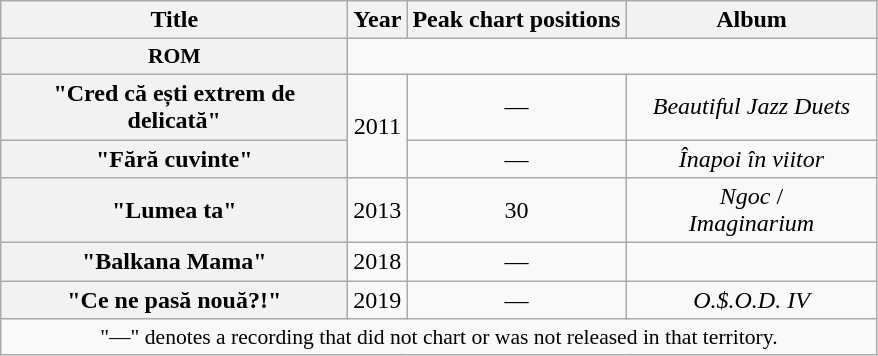<table class="wikitable plainrowheaders" style="text-align:center;">
<tr>
<th scope="col" rowspan="2" style="width:14em;">Title</th>
<th scope="col" rowspan="2" style="width:1em;">Year</th>
<th colspan="1" scope="col">Peak chart positions</th>
<th scope="col" rowspan="2" style="width:10em;">Album</th>
</tr>
<tr>
</tr>
<tr>
<th scope="col" style="width:2.5em;font-size:90%;">ROM<br></th>
</tr>
<tr>
<th scope="row">"Cred că ești extrem de delicată"<br></th>
<td rowspan="2">2011</td>
<td>—</td>
<td><em>Beautiful Jazz Duets</em></td>
</tr>
<tr>
<th scope="row">"Fără cuvinte"<br></th>
<td>—</td>
<td><em>Înapoi în viitor</em></td>
</tr>
<tr>
<th scope="row">"Lumea ta"<br></th>
<td rowspan="1">2013</td>
<td>30</td>
<td><em>Ngoc</em> /<br><em>Imaginarium</em></td>
</tr>
<tr>
<th scope="row">"Balkana Mama"<br></th>
<td rowspan="1">2018</td>
<td>—</td>
<td></td>
</tr>
<tr>
<th scope="row">"Ce ne pasă nouă?!"<br></th>
<td rowspan="1">2019</td>
<td>—</td>
<td><em>O.$.O.D. IV</em></td>
</tr>
<tr>
<td colspan="18" style="font-size:90%">"—" denotes a recording that did not chart or was not released in that territory.</td>
</tr>
</table>
